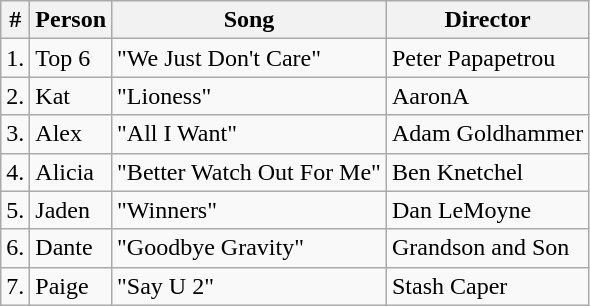<table class="wikitable">
<tr>
<th>#</th>
<th>Person</th>
<th>Song</th>
<th>Director</th>
</tr>
<tr>
<td>1.</td>
<td>Top 6</td>
<td>"We Just Don't Care"</td>
<td>Peter Papapetrou</td>
</tr>
<tr>
<td>2.</td>
<td>Kat</td>
<td>"Lioness"</td>
<td>AaronA</td>
</tr>
<tr>
<td>3.</td>
<td>Alex</td>
<td>"All I Want"</td>
<td>Adam Goldhammer</td>
</tr>
<tr>
<td>4.</td>
<td>Alicia</td>
<td>"Better Watch Out For Me"</td>
<td>Ben Knetchel</td>
</tr>
<tr>
<td>5.</td>
<td>Jaden</td>
<td>"Winners"</td>
<td>Dan LeMoyne</td>
</tr>
<tr>
<td>6.</td>
<td>Dante</td>
<td>"Goodbye Gravity"</td>
<td>Grandson and Son</td>
</tr>
<tr>
<td>7.</td>
<td>Paige</td>
<td>"Say U 2"</td>
<td>Stash Caper</td>
</tr>
</table>
